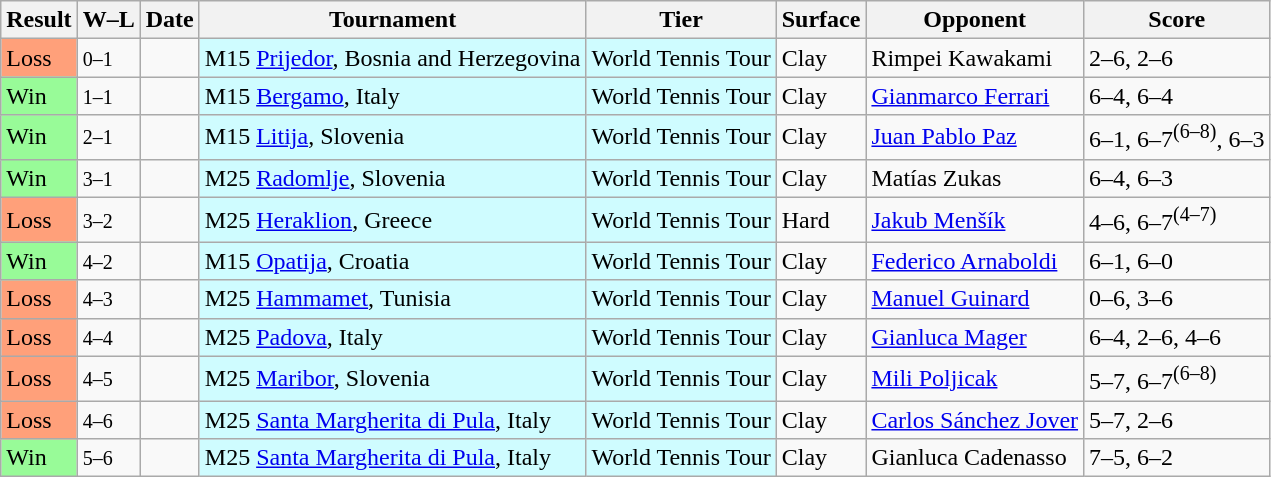<table class="sortable wikitable">
<tr>
<th>Result</th>
<th class="unsortable">W–L</th>
<th>Date</th>
<th>Tournament</th>
<th>Tier</th>
<th>Surface</th>
<th>Opponent</th>
<th class="unsortable">Score</th>
</tr>
<tr>
<td bgcolor=FFA07A>Loss</td>
<td><small>0–1</small></td>
<td></td>
<td style="background:#cffcff;">M15 <a href='#'>Prijedor</a>, Bosnia and Herzegovina</td>
<td style="background:#cffcff;">World Tennis Tour</td>
<td>Clay</td>
<td> Rimpei Kawakami</td>
<td>2–6, 2–6</td>
</tr>
<tr>
<td bgcolor=98FB98>Win</td>
<td><small>1–1</small></td>
<td></td>
<td style="background:#cffcff;">M15 <a href='#'>Bergamo</a>, Italy</td>
<td style="background:#cffcff;">World Tennis Tour</td>
<td>Clay</td>
<td> <a href='#'>Gianmarco Ferrari</a></td>
<td>6–4, 6–4</td>
</tr>
<tr>
<td bgcolor=98FB98>Win</td>
<td><small>2–1</small></td>
<td></td>
<td style="background:#cffcff;">M15 <a href='#'>Litija</a>, Slovenia</td>
<td style="background:#cffcff;">World Tennis Tour</td>
<td>Clay</td>
<td> <a href='#'>Juan Pablo Paz</a></td>
<td>6–1, 6–7<sup>(6–8)</sup>, 6–3</td>
</tr>
<tr>
<td bgcolor=98FB98>Win</td>
<td><small>3–1</small></td>
<td></td>
<td style="background:#cffcff;">M25 <a href='#'>Radomlje</a>, Slovenia</td>
<td style="background:#cffcff;">World Tennis Tour</td>
<td>Clay</td>
<td> Matías Zukas</td>
<td>6–4, 6–3</td>
</tr>
<tr>
<td bgcolor=FFA07A>Loss</td>
<td><small>3–2</small></td>
<td></td>
<td style="background:#cffcff;">M25 <a href='#'>Heraklion</a>, Greece</td>
<td style="background:#cffcff;">World Tennis Tour</td>
<td>Hard</td>
<td> <a href='#'>Jakub Menšík</a></td>
<td>4–6, 6–7<sup>(4–7)</sup></td>
</tr>
<tr>
<td bgcolor=98FB98>Win</td>
<td><small>4–2</small></td>
<td></td>
<td style="background:#cffcff;">M15 <a href='#'>Opatija</a>, Croatia</td>
<td style="background:#cffcff;">World Tennis Tour</td>
<td>Clay</td>
<td> <a href='#'>Federico Arnaboldi</a></td>
<td>6–1, 6–0</td>
</tr>
<tr>
<td bgcolor=FFA07A>Loss</td>
<td><small>4–3</small></td>
<td></td>
<td style="background:#cffcff;">M25 <a href='#'>Hammamet</a>, Tunisia</td>
<td style="background:#cffcff;">World Tennis Tour</td>
<td>Clay</td>
<td> <a href='#'>Manuel Guinard</a></td>
<td>0–6, 3–6</td>
</tr>
<tr>
<td bgcolor=FFA07A>Loss</td>
<td><small>4–4</small></td>
<td></td>
<td style="background:#cffcff;">M25 <a href='#'>Padova</a>, Italy</td>
<td style="background:#cffcff;">World Tennis Tour</td>
<td>Clay</td>
<td> <a href='#'>Gianluca Mager</a></td>
<td>6–4, 2–6, 4–6</td>
</tr>
<tr>
<td bgcolor=FFA07A>Loss</td>
<td><small>4–5</small></td>
<td></td>
<td style="background:#cffcff;">M25 <a href='#'>Maribor</a>, Slovenia</td>
<td style="background:#cffcff;">World Tennis Tour</td>
<td>Clay</td>
<td> <a href='#'>Mili Poljicak</a></td>
<td>5–7, 6–7<sup>(6–8)</sup></td>
</tr>
<tr>
<td bgcolor=FFA07A>Loss</td>
<td><small>4–6</small></td>
<td></td>
<td style="background:#cffcff;">M25 <a href='#'>Santa Margherita di Pula</a>, Italy</td>
<td style="background:#cffcff;">World Tennis Tour</td>
<td>Clay</td>
<td> <a href='#'>Carlos Sánchez Jover</a></td>
<td>5–7, 2–6</td>
</tr>
<tr>
<td bgcolor=98FB98>Win</td>
<td><small>5–6</small></td>
<td></td>
<td style="background:#cffcff;">M25 <a href='#'>Santa Margherita di Pula</a>, Italy</td>
<td style="background:#cffcff;">World Tennis Tour</td>
<td>Clay</td>
<td> Gianluca Cadenasso</td>
<td>7–5, 6–2</td>
</tr>
</table>
